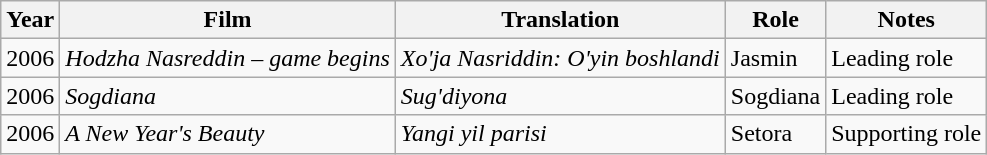<table class="wikitable sortable">
<tr>
<th>Year</th>
<th>Film</th>
<th>Translation</th>
<th class = "unsortable">Role</th>
<th class = "unsortable">Notes</th>
</tr>
<tr>
<td>2006</td>
<td><em>Hodzha Nasreddin – game begins</em></td>
<td><em>Xo'ja Nasriddin: O'yin boshlandi</em></td>
<td>Jasmin</td>
<td>Leading role</td>
</tr>
<tr>
<td>2006</td>
<td><em>Sogdiana</em></td>
<td><em>Sug'diyona</em></td>
<td>Sogdiana</td>
<td>Leading role</td>
</tr>
<tr>
<td>2006</td>
<td><em>A New Year's Beauty</em></td>
<td><em>Yangi yil parisi</em></td>
<td>Setora</td>
<td>Supporting role</td>
</tr>
</table>
